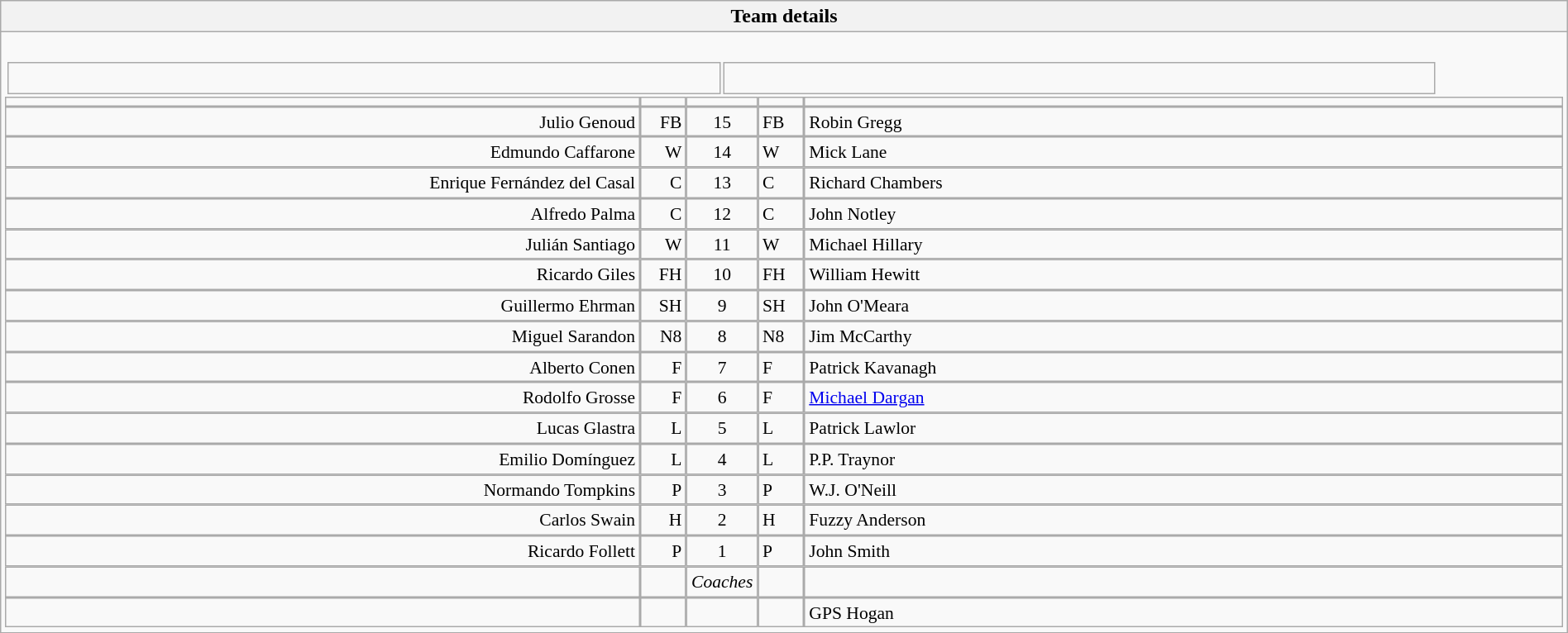<table style="width:100%" class="wikitable collapsible collapsed">
<tr>
<th>Team details</th>
</tr>
<tr>
<td><br><table width=92% |>
<tr>
<td></td>
<td><br></td>
</tr>
</table>
<table width="100%" style="font-size: 90%; " cellspacing="0" cellpadding="0" align=center>
<tr>
<td width=41%; text-align=right></td>
<td width=3%; text-align:right></td>
<td width=4%; text-align:center></td>
<td width=3%; text-align:left></td>
<td width=49%; text-align:left></td>
</tr>
<tr>
<td align=right>Julio Genoud</td>
<td align=right>FB</td>
<td align=center>15</td>
<td>FB</td>
<td>Robin Gregg</td>
</tr>
<tr>
<td align=right>Edmundo Caffarone</td>
<td align=right>W</td>
<td align=center>14</td>
<td>W</td>
<td>Mick Lane</td>
</tr>
<tr>
<td align=right>Enrique Fernández del Casal</td>
<td align=right>C</td>
<td align=center>13</td>
<td>C</td>
<td>Richard Chambers</td>
</tr>
<tr>
<td align=right>Alfredo Palma</td>
<td align=right>C</td>
<td align=center>12</td>
<td>C</td>
<td>John Notley</td>
</tr>
<tr>
<td align=right>Julián Santiago</td>
<td align=right>W</td>
<td align=center>11</td>
<td>W</td>
<td>Michael Hillary</td>
</tr>
<tr>
<td align=right>Ricardo Giles</td>
<td align=right>FH</td>
<td align=center>10</td>
<td>FH</td>
<td>William Hewitt</td>
</tr>
<tr>
<td align=right>Guillermo Ehrman</td>
<td align=right>SH</td>
<td align=center>9</td>
<td>SH</td>
<td>John O'Meara</td>
</tr>
<tr>
<td align=right>Miguel Sarandon</td>
<td align=right>N8</td>
<td align=center>8</td>
<td>N8</td>
<td>Jim McCarthy</td>
</tr>
<tr>
<td align=right>Alberto Conen</td>
<td align=right>F</td>
<td align=center>7</td>
<td>F</td>
<td>Patrick Kavanagh</td>
</tr>
<tr>
<td align=right>Rodolfo Grosse</td>
<td align=right>F</td>
<td align=center>6</td>
<td>F</td>
<td><a href='#'>Michael Dargan</a></td>
</tr>
<tr>
<td align=right>Lucas Glastra</td>
<td align=right>L</td>
<td align=center>5</td>
<td>L</td>
<td>Patrick Lawlor</td>
</tr>
<tr>
<td align=right>Emilio Domínguez</td>
<td align=right>L</td>
<td align=center>4</td>
<td>L</td>
<td>P.P. Traynor</td>
</tr>
<tr>
<td align=right>Normando Tompkins</td>
<td align=right>P</td>
<td align=center>3</td>
<td>P</td>
<td>W.J. O'Neill</td>
</tr>
<tr>
<td align=right>Carlos Swain</td>
<td align=right>H</td>
<td align=center>2</td>
<td>H</td>
<td>Fuzzy Anderson</td>
</tr>
<tr>
<td align=right>Ricardo Follett</td>
<td align=right>P</td>
<td align=center>1</td>
<td>P</td>
<td>John Smith</td>
</tr>
<tr>
<td></td>
<td></td>
<td align=center><em>Coaches</em></td>
<td></td>
<td></td>
</tr>
<tr>
<td align=right></td>
<td></td>
<td></td>
<td></td>
<td>GPS Hogan</td>
</tr>
</table>
</td>
</tr>
</table>
